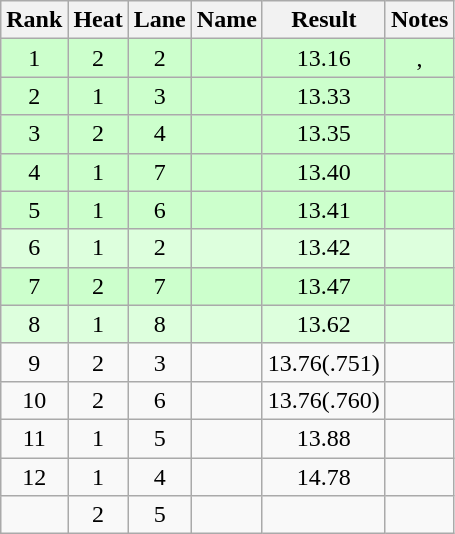<table class="wikitable sortable" style="text-align:center">
<tr>
<th>Rank</th>
<th>Heat</th>
<th>Lane</th>
<th>Name</th>
<th>Result</th>
<th>Notes</th>
</tr>
<tr bgcolor=ccffcc>
<td>1</td>
<td>2</td>
<td>2</td>
<td align="left"></td>
<td>13.16</td>
<td>, </td>
</tr>
<tr bgcolor=ccffcc>
<td>2</td>
<td>1</td>
<td>3</td>
<td align="left"></td>
<td>13.33</td>
<td></td>
</tr>
<tr bgcolor=ccffcc>
<td>3</td>
<td>2</td>
<td>4</td>
<td align="left"></td>
<td>13.35</td>
<td></td>
</tr>
<tr bgcolor=ccffcc>
<td>4</td>
<td>1</td>
<td>7</td>
<td align="left"></td>
<td>13.40</td>
<td></td>
</tr>
<tr bgcolor=ccffcc>
<td>5</td>
<td>1</td>
<td>6</td>
<td align="left"></td>
<td>13.41</td>
<td></td>
</tr>
<tr bgcolor=ddffdd>
<td>6</td>
<td>1</td>
<td>2</td>
<td align="left"></td>
<td>13.42</td>
<td></td>
</tr>
<tr bgcolor=ccffcc>
<td>7</td>
<td>2</td>
<td>7</td>
<td align="left"></td>
<td>13.47</td>
<td></td>
</tr>
<tr bgcolor=ddffdd>
<td>8</td>
<td>1</td>
<td>8</td>
<td align="left"></td>
<td>13.62</td>
<td></td>
</tr>
<tr>
<td>9</td>
<td>2</td>
<td>3</td>
<td align="left"></td>
<td>13.76(.751)</td>
<td></td>
</tr>
<tr>
<td>10</td>
<td>2</td>
<td>6</td>
<td align="left"></td>
<td>13.76(.760)</td>
<td></td>
</tr>
<tr>
<td>11</td>
<td>1</td>
<td>5</td>
<td align="left"></td>
<td>13.88</td>
<td></td>
</tr>
<tr>
<td>12</td>
<td>1</td>
<td>4</td>
<td align="left"></td>
<td>14.78</td>
<td></td>
</tr>
<tr>
<td></td>
<td>2</td>
<td>5</td>
<td align="left"></td>
<td></td>
<td></td>
</tr>
</table>
